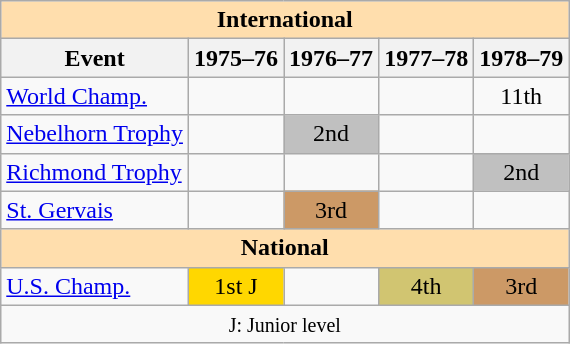<table class="wikitable" style="text-align:center">
<tr>
<th style="background-color: #ffdead; " colspan=5 align=center>International</th>
</tr>
<tr>
<th>Event</th>
<th>1975–76</th>
<th>1976–77</th>
<th>1977–78</th>
<th>1978–79</th>
</tr>
<tr>
<td align=left><a href='#'>World Champ.</a></td>
<td></td>
<td></td>
<td></td>
<td>11th</td>
</tr>
<tr>
<td align=left><a href='#'>Nebelhorn Trophy</a></td>
<td></td>
<td bgcolor=silver>2nd</td>
<td></td>
<td></td>
</tr>
<tr>
<td align=left><a href='#'>Richmond Trophy</a></td>
<td></td>
<td></td>
<td></td>
<td bgcolor=silver>2nd</td>
</tr>
<tr>
<td align=left><a href='#'>St. Gervais</a></td>
<td></td>
<td bgcolor=cc9966>3rd</td>
<td></td>
<td></td>
</tr>
<tr>
<th style="background-color: #ffdead; " colspan=5 align=center>National</th>
</tr>
<tr>
<td align=left><a href='#'>U.S. Champ.</a></td>
<td bgcolor=gold>1st J</td>
<td></td>
<td bgcolor=d1c571>4th</td>
<td bgcolor=cc9966>3rd</td>
</tr>
<tr>
<td colspan=5 align=center><small> J: Junior level </small></td>
</tr>
</table>
